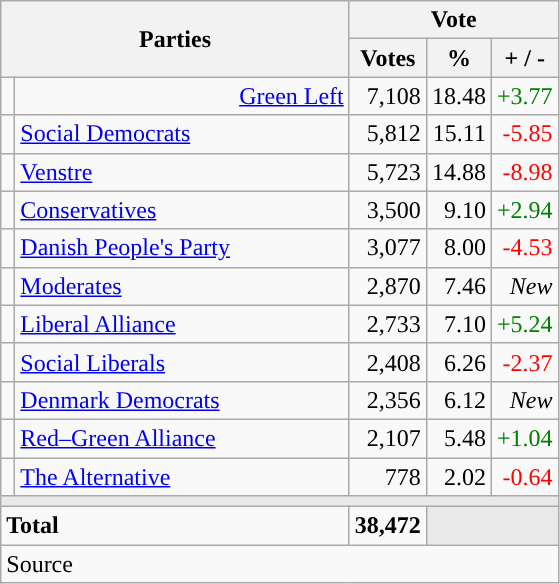<table class="wikitable" style="text-align:right;">
<tr>
<th style="text-align:centre;" rowspan="2" colspan="2" width="225">Parties</th>
<th colspan="3">Vote</th>
</tr>
<tr>
<th width="15">Votes</th>
<th width="15">%</th>
<th width="15">+ / -</th>
</tr>
<tr>
<td width=2 bgcolor=></td>
<td><a href='#'>Green Left</a></td>
<td>7,108</td>
<td>18.48</td>
<td style=color:green;>+3.77</td>
</tr>
<tr>
<td width=2 bgcolor=></td>
<td align=left><a href='#'>Social Democrats</a></td>
<td>5,812</td>
<td>15.11</td>
<td style=color:red;>-5.85</td>
</tr>
<tr>
<td width=2 bgcolor=></td>
<td align=left><a href='#'>Venstre</a></td>
<td>5,723</td>
<td>14.88</td>
<td style=color:red;>-8.98</td>
</tr>
<tr>
<td width=2 bgcolor=></td>
<td align=left><a href='#'>Conservatives</a></td>
<td>3,500</td>
<td>9.10</td>
<td style=color:green;>+2.94</td>
</tr>
<tr>
<td width=2 bgcolor=></td>
<td align=left><a href='#'>Danish People's Party</a></td>
<td>3,077</td>
<td>8.00</td>
<td style=color:red;>-4.53</td>
</tr>
<tr>
<td width=2 bgcolor=></td>
<td align=left><a href='#'>Moderates</a></td>
<td>2,870</td>
<td>7.46</td>
<td><em>New</em></td>
</tr>
<tr>
<td width=2 bgcolor=></td>
<td align=left><a href='#'>Liberal Alliance</a></td>
<td>2,733</td>
<td>7.10</td>
<td style=color:green;>+5.24</td>
</tr>
<tr>
<td width=2 bgcolor=></td>
<td align=left><a href='#'>Social Liberals</a></td>
<td>2,408</td>
<td>6.26</td>
<td style=color:red;>-2.37</td>
</tr>
<tr>
<td width=2 bgcolor=></td>
<td align=left><a href='#'>Denmark Democrats</a></td>
<td>2,356</td>
<td>6.12</td>
<td><em>New</em></td>
</tr>
<tr>
<td width=2 bgcolor=></td>
<td align=left><a href='#'>Red–Green Alliance</a></td>
<td>2,107</td>
<td>5.48</td>
<td style=color:green;>+1.04</td>
</tr>
<tr>
<td width=2 bgcolor=></td>
<td align=left><a href='#'>The Alternative</a></td>
<td>778</td>
<td>2.02</td>
<td style=color:red;>-0.64</td>
</tr>
<tr>
<td colspan="7" bgcolor="#E9E9E9"></td>
</tr>
<tr>
<td align="left" colspan="2"><strong>Total</strong></td>
<td><strong>38,472</strong></td>
<td bgcolor=#E9E9E9 colspan=2></td>
</tr>
<tr>
<td align="left" colspan="6">Source</td>
</tr>
</table>
